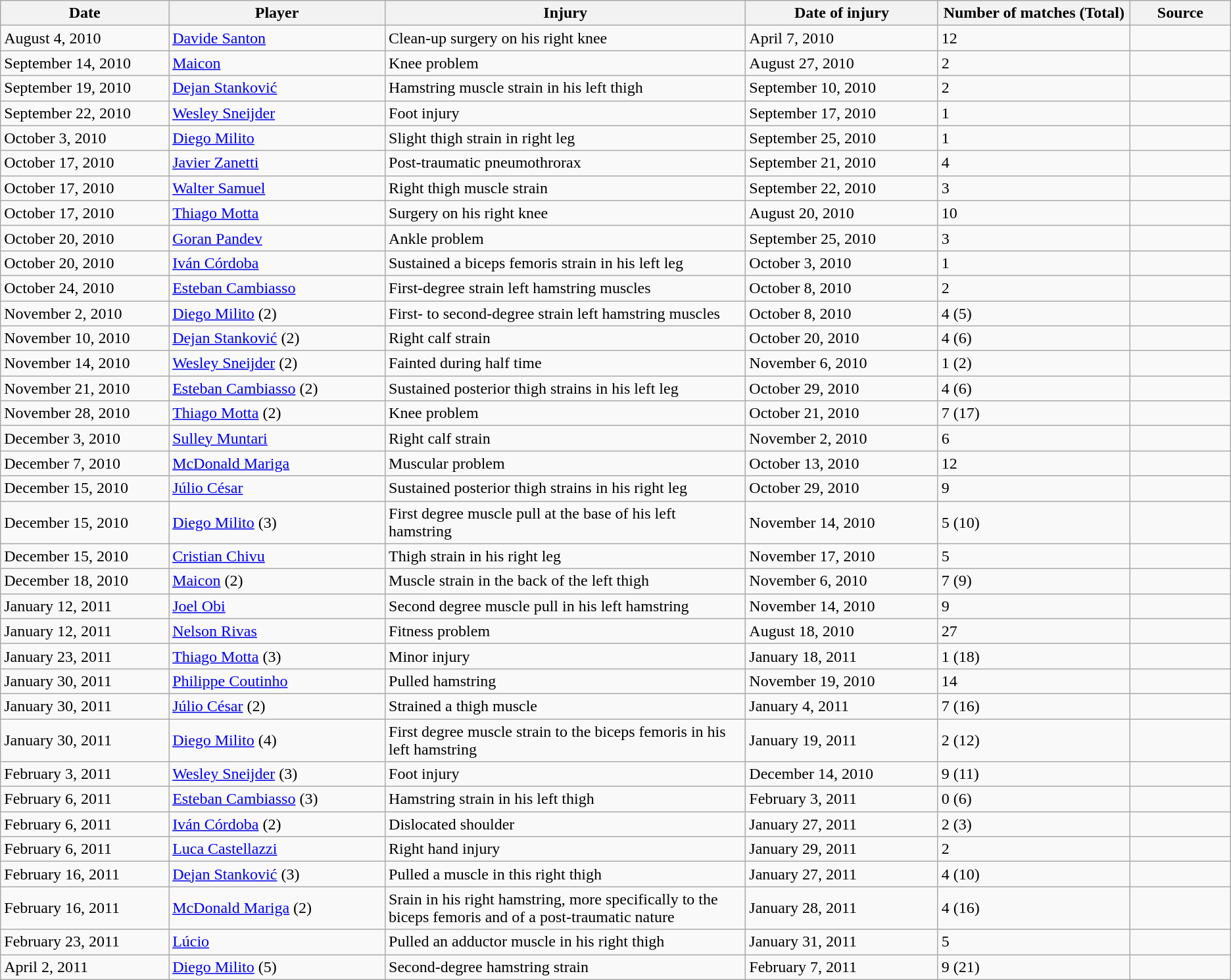<table class="wikitable">
<tr>
<th width=7%>Date</th>
<th width=9%>Player</th>
<th width=15%>Injury</th>
<th width=8%>Date of injury</th>
<th width=8%>Number of matches (Total)</th>
<th width=4%>Source</th>
</tr>
<tr>
<td>August 4, 2010</td>
<td> <a href='#'>Davide Santon</a></td>
<td>Clean-up surgery on his right knee</td>
<td>April 7, 2010</td>
<td>12</td>
<td> </td>
</tr>
<tr>
<td>September 14, 2010</td>
<td> <a href='#'>Maicon</a></td>
<td>Knee problem</td>
<td>August 27, 2010</td>
<td>2</td>
<td> </td>
</tr>
<tr>
<td>September 19, 2010</td>
<td> <a href='#'>Dejan Stanković</a></td>
<td>Hamstring muscle strain in his left thigh</td>
<td>September 10, 2010</td>
<td>2</td>
<td> </td>
</tr>
<tr>
<td>September 22, 2010</td>
<td> <a href='#'>Wesley Sneijder</a></td>
<td>Foot injury</td>
<td>September 17, 2010</td>
<td>1</td>
<td> </td>
</tr>
<tr>
<td>October 3, 2010</td>
<td> <a href='#'>Diego Milito</a></td>
<td>Slight thigh strain in right leg</td>
<td>September 25, 2010</td>
<td>1</td>
<td> </td>
</tr>
<tr>
<td>October 17, 2010</td>
<td> <a href='#'>Javier Zanetti</a></td>
<td>Post-traumatic pneumothrorax</td>
<td>September 21, 2010</td>
<td>4</td>
<td> </td>
</tr>
<tr>
<td>October 17, 2010</td>
<td> <a href='#'>Walter Samuel</a></td>
<td>Right thigh muscle strain</td>
<td>September 22, 2010</td>
<td>3</td>
<td> </td>
</tr>
<tr>
<td>October 17, 2010</td>
<td> <a href='#'>Thiago Motta</a></td>
<td>Surgery on his right knee</td>
<td>August 20, 2010</td>
<td>10</td>
<td> </td>
</tr>
<tr>
<td>October 20, 2010</td>
<td> <a href='#'>Goran Pandev</a></td>
<td>Ankle problem</td>
<td>September 25, 2010</td>
<td>3</td>
<td> </td>
</tr>
<tr>
<td>October 20, 2010</td>
<td> <a href='#'>Iván Córdoba</a></td>
<td>Sustained a biceps femoris strain in his left leg</td>
<td>October 3, 2010</td>
<td>1</td>
<td> </td>
</tr>
<tr>
<td>October 24, 2010</td>
<td> <a href='#'>Esteban Cambiasso</a></td>
<td>First-degree strain left hamstring muscles</td>
<td>October 8, 2010</td>
<td>2</td>
<td> </td>
</tr>
<tr>
<td>November 2, 2010</td>
<td> <a href='#'>Diego Milito</a> (2)</td>
<td>First- to second-degree strain left hamstring muscles</td>
<td>October 8, 2010</td>
<td>4 (5)</td>
<td> </td>
</tr>
<tr>
<td>November 10, 2010</td>
<td> <a href='#'>Dejan Stanković</a> (2)</td>
<td>Right calf strain</td>
<td>October 20, 2010</td>
<td>4 (6)</td>
<td> </td>
</tr>
<tr>
<td>November 14, 2010</td>
<td> <a href='#'>Wesley Sneijder</a> (2)</td>
<td>Fainted during half time</td>
<td>November 6, 2010</td>
<td>1 (2)</td>
<td> </td>
</tr>
<tr>
<td>November 21, 2010</td>
<td> <a href='#'>Esteban Cambiasso</a> (2)</td>
<td>Sustained posterior thigh strains in his left leg</td>
<td>October 29, 2010</td>
<td>4 (6)</td>
<td> </td>
</tr>
<tr>
<td>November 28, 2010</td>
<td> <a href='#'>Thiago Motta</a> (2)</td>
<td>Knee problem</td>
<td>October 21, 2010</td>
<td>7 (17)</td>
<td> </td>
</tr>
<tr>
<td>December 3, 2010</td>
<td> <a href='#'>Sulley Muntari</a></td>
<td>Right calf strain</td>
<td>November 2, 2010</td>
<td>6</td>
<td> </td>
</tr>
<tr>
<td>December 7, 2010</td>
<td> <a href='#'>McDonald Mariga</a></td>
<td>Muscular problem</td>
<td>October 13, 2010</td>
<td>12</td>
<td> </td>
</tr>
<tr>
<td>December 15, 2010</td>
<td> <a href='#'>Júlio César</a></td>
<td>Sustained posterior thigh strains in his right leg</td>
<td>October 29, 2010</td>
<td>9</td>
<td> </td>
</tr>
<tr>
<td>December 15, 2010</td>
<td> <a href='#'>Diego Milito</a> (3)</td>
<td>First degree muscle pull at the base of his left hamstring</td>
<td>November 14, 2010</td>
<td>5 (10)</td>
<td> </td>
</tr>
<tr>
<td>December 15, 2010</td>
<td> <a href='#'>Cristian Chivu</a></td>
<td>Thigh strain in his right leg</td>
<td>November 17, 2010</td>
<td>5</td>
<td> </td>
</tr>
<tr>
<td>December 18, 2010</td>
<td> <a href='#'>Maicon</a> (2)</td>
<td>Muscle strain in the back of the left thigh</td>
<td>November 6, 2010</td>
<td>7 (9)</td>
<td> </td>
</tr>
<tr>
<td>January 12, 2011</td>
<td> <a href='#'>Joel Obi</a></td>
<td>Second degree muscle pull in his left hamstring</td>
<td>November 14, 2010</td>
<td>9</td>
<td> </td>
</tr>
<tr>
<td>January 12, 2011</td>
<td> <a href='#'>Nelson Rivas</a></td>
<td>Fitness problem</td>
<td>August 18, 2010</td>
<td>27</td>
<td> </td>
</tr>
<tr>
<td>January 23, 2011</td>
<td> <a href='#'>Thiago Motta</a> (3)</td>
<td>Minor injury</td>
<td>January 18, 2011</td>
<td>1 (18)</td>
<td> </td>
</tr>
<tr>
<td>January 30, 2011</td>
<td> <a href='#'>Philippe Coutinho</a></td>
<td>Pulled hamstring</td>
<td>November 19, 2010</td>
<td>14</td>
<td> </td>
</tr>
<tr>
<td>January 30, 2011</td>
<td> <a href='#'>Júlio César</a> (2)</td>
<td>Strained a thigh muscle</td>
<td>January 4, 2011</td>
<td>7 (16)</td>
<td> </td>
</tr>
<tr>
<td>January 30, 2011</td>
<td> <a href='#'>Diego Milito</a> (4)</td>
<td>First degree muscle strain to the biceps femoris in his left hamstring</td>
<td>January 19, 2011</td>
<td>2 (12)</td>
<td> </td>
</tr>
<tr>
<td>February 3, 2011</td>
<td> <a href='#'>Wesley Sneijder</a> (3)</td>
<td>Foot injury</td>
<td>December 14, 2010</td>
<td>9 (11)</td>
<td> </td>
</tr>
<tr>
<td>February 6, 2011</td>
<td> <a href='#'>Esteban Cambiasso</a> (3)</td>
<td>Hamstring strain in his left thigh</td>
<td>February 3, 2011</td>
<td>0 (6)</td>
<td> </td>
</tr>
<tr>
<td>February 6, 2011</td>
<td> <a href='#'>Iván Córdoba</a> (2)</td>
<td>Dislocated shoulder</td>
<td>January 27, 2011</td>
<td>2 (3)</td>
<td> </td>
</tr>
<tr>
<td>February 6, 2011</td>
<td> <a href='#'>Luca Castellazzi</a></td>
<td>Right hand injury</td>
<td>January 29, 2011</td>
<td>2</td>
<td> </td>
</tr>
<tr>
<td>February 16, 2011</td>
<td> <a href='#'>Dejan Stanković</a> (3)</td>
<td>Pulled a muscle in this right thigh</td>
<td>January 27, 2011</td>
<td>4 (10)</td>
<td> </td>
</tr>
<tr>
<td>February 16, 2011</td>
<td> <a href='#'>McDonald Mariga</a> (2)</td>
<td>Srain in his right hamstring, more specifically to the biceps femoris and of a post-traumatic nature</td>
<td>January 28, 2011</td>
<td>4 (16)</td>
<td> </td>
</tr>
<tr>
<td>February 23, 2011</td>
<td> <a href='#'>Lúcio</a></td>
<td>Pulled an adductor muscle in his right thigh</td>
<td>January 31, 2011</td>
<td>5</td>
<td> </td>
</tr>
<tr>
<td>April 2, 2011</td>
<td> <a href='#'>Diego Milito</a> (5)</td>
<td>Second-degree hamstring strain</td>
<td>February 7, 2011</td>
<td>9 (21)</td>
<td> </td>
</tr>
</table>
